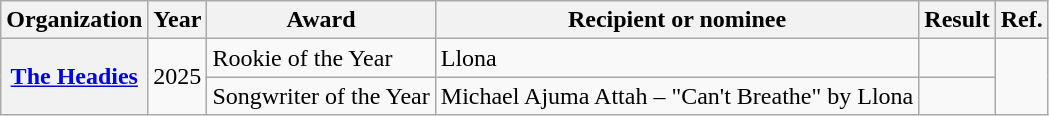<table class="wikitable sortable plainrowheaders">
<tr>
<th>Organization</th>
<th>Year</th>
<th>Award</th>
<th>Recipient or nominee</th>
<th>Result</th>
<th>Ref.</th>
</tr>
<tr>
<th rowspan="2" scope="row"><a href='#'>The Headies</a></th>
<td rowspan="2">2025</td>
<td>Rookie of the Year</td>
<td>Llona</td>
<td></td>
<td rowspan="2" style="text-align:center;"></td>
</tr>
<tr>
<td>Songwriter of the Year</td>
<td>Michael Ajuma Attah – "Can't Breathe" by Llona</td>
<td></td>
</tr>
</table>
